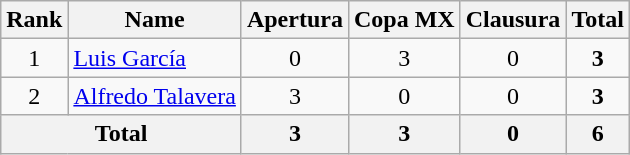<table class="wikitable" style="text-align: center">
<tr>
<th>Rank</th>
<th>Name</th>
<th>Apertura</th>
<th>Copa MX</th>
<th>Clausura</th>
<th>Total</th>
</tr>
<tr>
<td>1</td>
<td align=left> <a href='#'>Luis García</a></td>
<td>0</td>
<td>3</td>
<td>0</td>
<td><strong>3</strong></td>
</tr>
<tr>
<td>2</td>
<td align=left> <a href='#'>Alfredo Talavera</a></td>
<td>3</td>
<td>0</td>
<td>0</td>
<td><strong>3</strong></td>
</tr>
<tr>
<th colspan=2>Total</th>
<th>3</th>
<th>3</th>
<th>0</th>
<th>6</th>
</tr>
</table>
